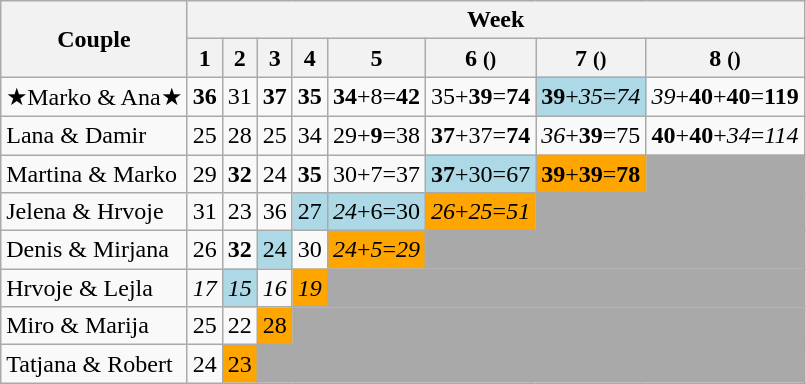<table class="wikitable">
<tr>
<th rowspan="2">Couple</th>
<th colspan="8">Week</th>
</tr>
<tr>
<th>1</th>
<th>2</th>
<th>3</th>
<th>4</th>
<th>5</th>
<th>6 <small>()</small></th>
<th>7 <small>()</small></th>
<th>8 <small>()</small></th>
</tr>
<tr>
<td><span>★</span>Marko & Ana<span>★</span></td>
<td align="center"><span><strong>36</strong></span></td>
<td align="center"><span>31</span></td>
<td align="center"><span><strong>37</strong></span></td>
<td align="center"><span><strong>35</strong></span></td>
<td align="center"><span></span><span><strong>34</strong></span>+<span>8</span>=<strong>42</strong></td>
<td align="center"><span></span><span>35</span>+<span><strong>39</strong></span>=<strong>74</strong></td>
<td align="center" bgcolor="lightblue"><span><strong>39</strong></span>+<span><em>35</em></span>=<em>74</em></td>
<td align="center"><span><span></span></span><span><em>39</em></span>+<span><strong>40</strong></span>+<span><strong>40</strong></span>=<strong>119</strong></td>
</tr>
<tr>
<td>Lana & Damir</td>
<td align="center"><span>25</span></td>
<td align="center"><span>28</span></td>
<td align="center"><span>25</span></td>
<td align="center"><span>34</span></td>
<td align="center"><span></span><span>29</span>+<span><strong>9</strong></span>=38</td>
<td align="center"><span></span><span><strong>37</strong></span>+<span>37</span>=<strong>74</strong></td>
<td align="center"><span><span></span></span><span><em>36</em></span>+<span><strong>39</strong></span>=75</td>
<td align="center"><span><strong>40</strong></span>+<span><strong>40</strong></span>+<span><em>34</em></span>=<em>114</em></td>
</tr>
<tr>
<td>Martina & Marko</td>
<td align="center"><span>29</span></td>
<td align="center"><span><strong>32</strong></span></td>
<td align="center"><span>24</span></td>
<td align="center"><span><strong>35</strong></span></td>
<td align="center"><span>30</span>+<span>7</span>=37</td>
<td align="center" bgcolor="lightblue"><span><strong>37</strong></span>+<span>30</span>=67</td>
<td align="center" bgcolor="orange"><span><strong>39</strong></span>+<span><strong>39</strong></span>=<strong>78</strong></td>
<td colspan="1" bgcolor="darkgray"></td>
</tr>
<tr>
<td>Jelena & Hrvoje</td>
<td align="center"><span>31</span></td>
<td align="center"><span>23</span></td>
<td align="center"><span>36</span></td>
<td align="center" bgcolor="lightblue"><span>27</span></td>
<td align="center" bgcolor="lightblue"><span><em>24</em></span>+<span>6</span>=30</td>
<td align="center" bgcolor="orange"><span><em>26</em></span>+<span><em>25</em></span>=<em>51</em></td>
<td colspan="2" bgcolor="darkgray"></td>
</tr>
<tr>
<td>Denis & Mirjana</td>
<td align="center"><span>26</span></td>
<td align="center"><span><strong>32</strong></span></td>
<td align="center" bgcolor="lightblue"><span>24</span></td>
<td align="center"><span>30</span></td>
<td align="center" bgcolor="orange"><span><em>24</em></span>+<span><em>5</em></span>=<em>29</em></td>
<td colspan="3" bgcolor="darkgray"></td>
</tr>
<tr>
<td>Hrvoje & Lejla</td>
<td align="center"><span><em>17</em></span></td>
<td align="center" bgcolor="lightblue"><span><em>15</em></span></td>
<td align="center"><span><em>16</em></span></td>
<td align="center" bgcolor="orange"><span><em>19</em></span></td>
<td colspan="4" bgcolor="darkgray"></td>
</tr>
<tr>
<td>Miro & Marija</td>
<td align="center"><span>25</span></td>
<td align="center"><span>22</span></td>
<td align="center" bgcolor="orange"><span>28</span></td>
<td colspan="5" bgcolor="darkgray"></td>
</tr>
<tr>
<td>Tatjana & Robert</td>
<td align="center"><span>24</span></td>
<td align="center" bgcolor="orange"><span>23</span></td>
<td colspan="6" bgcolor="darkgray"></td>
</tr>
</table>
